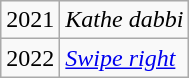<table Class="wikitable sortable">
<tr>
<td>2021</td>
<td><em>Kathe dabbi</em></td>
</tr>
<tr>
<td>2022</td>
<td><em><a href='#'>Swipe right</a></em></td>
</tr>
</table>
